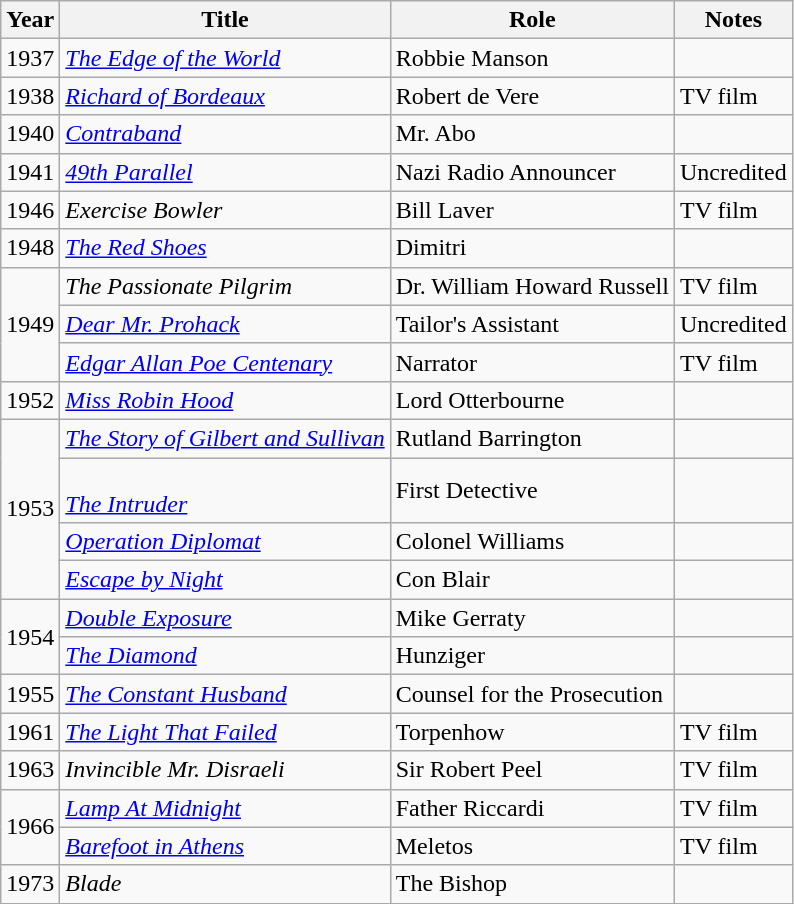<table class="wikitable">
<tr>
<th>Year</th>
<th>Title</th>
<th>Role</th>
<th>Notes</th>
</tr>
<tr>
<td>1937</td>
<td><em><a href='#'>The Edge of the World</a></em></td>
<td>Robbie Manson</td>
<td></td>
</tr>
<tr>
<td>1938</td>
<td><em><a href='#'>Richard of Bordeaux</a></em></td>
<td>Robert de Vere</td>
<td>TV film</td>
</tr>
<tr>
<td>1940</td>
<td><em><a href='#'>Contraband</a></em></td>
<td>Mr. Abo</td>
<td></td>
</tr>
<tr>
<td>1941</td>
<td><em><a href='#'>49th Parallel</a></em></td>
<td>Nazi Radio Announcer</td>
<td>Uncredited</td>
</tr>
<tr>
<td>1946</td>
<td><em>Exercise Bowler</em></td>
<td>Bill Laver</td>
<td>TV film</td>
</tr>
<tr>
<td>1948</td>
<td><em><a href='#'>The Red Shoes</a></em></td>
<td>Dimitri</td>
<td></td>
</tr>
<tr>
<td rowspan="3">1949</td>
<td><em>The Passionate Pilgrim</em></td>
<td>Dr. William Howard Russell</td>
<td>TV film</td>
</tr>
<tr>
<td><em><a href='#'>Dear Mr. Prohack</a></em></td>
<td>Tailor's Assistant</td>
<td>Uncredited</td>
</tr>
<tr>
<td><em><a href='#'>Edgar Allan Poe Centenary</a></em></td>
<td>Narrator</td>
<td>TV film</td>
</tr>
<tr>
<td>1952</td>
<td><em><a href='#'>Miss Robin Hood</a></em></td>
<td>Lord Otterbourne</td>
<td></td>
</tr>
<tr>
<td rowspan="4">1953</td>
<td><em><a href='#'>The Story of Gilbert and Sullivan</a></em></td>
<td>Rutland Barrington</td>
<td></td>
</tr>
<tr>
<td><br><em><a href='#'>The Intruder</a></em></td>
<td>First Detective</td>
<td></td>
</tr>
<tr>
<td><em><a href='#'>Operation Diplomat</a></em></td>
<td>Colonel Williams</td>
<td></td>
</tr>
<tr>
<td><em><a href='#'>Escape by Night</a></em></td>
<td>Con Blair</td>
<td></td>
</tr>
<tr>
<td rowspan="2">1954</td>
<td><em><a href='#'>Double Exposure</a></em></td>
<td>Mike Gerraty</td>
<td></td>
</tr>
<tr>
<td><em><a href='#'>The Diamond</a></em></td>
<td>Hunziger</td>
<td></td>
</tr>
<tr>
<td>1955</td>
<td><em><a href='#'>The Constant Husband</a></em></td>
<td>Counsel for the Prosecution</td>
<td></td>
</tr>
<tr>
<td>1961</td>
<td><em><a href='#'>The Light That Failed</a></em></td>
<td>Torpenhow</td>
<td>TV film</td>
</tr>
<tr>
<td>1963</td>
<td><em>Invincible Mr. Disraeli</em></td>
<td>Sir Robert Peel</td>
<td>TV film</td>
</tr>
<tr>
<td rowspan="2">1966</td>
<td><em><a href='#'>Lamp At Midnight</a></em></td>
<td>Father Riccardi</td>
<td>TV film</td>
</tr>
<tr>
<td><em><a href='#'>Barefoot in Athens</a></em></td>
<td>Meletos</td>
<td>TV film</td>
</tr>
<tr>
<td>1973</td>
<td><em>Blade</em></td>
<td>The Bishop</td>
<td></td>
</tr>
<tr>
</tr>
</table>
